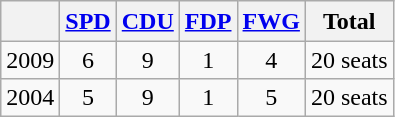<table class="wikitable" style="text-align:center">
<tr style="line-height:1.2">
<th></th>
<th><a href='#'>SPD</a></th>
<th><a href='#'>CDU</a></th>
<th><a href='#'>FDP</a></th>
<th><a href='#'>FWG</a></th>
<th>Total</th>
</tr>
<tr>
<td>2009</td>
<td>6</td>
<td>9</td>
<td>1</td>
<td>4</td>
<td>20 seats</td>
</tr>
<tr>
<td>2004</td>
<td>5</td>
<td>9</td>
<td>1</td>
<td>5</td>
<td>20 seats</td>
</tr>
</table>
